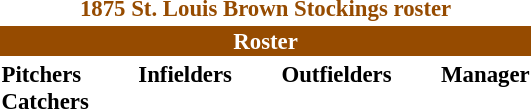<table class="toccolours" style="font-size: 95%;">
<tr>
<th colspan="10" style="background-color: C4C3D0; color: #964B00; text-align: center;">1875 St. Louis Brown Stockings roster</th>
</tr>
<tr>
<td colspan="10" style="background-color: #964B00; color: white; text-align: center;"><strong>Roster</strong></td>
</tr>
<tr>
<td valign="top"><strong>Pitchers</strong><br>


<strong>Catchers</strong>

</td>
<td width="25px"></td>
<td valign="top"><strong>Infielders</strong><br>


</td>
<td width="25px"></td>
<td valign="top"><strong>Outfielders</strong><br>


</td>
<td width="25px"></td>
<td valign="top"><strong>Manager</strong><br></td>
</tr>
<tr>
</tr>
</table>
